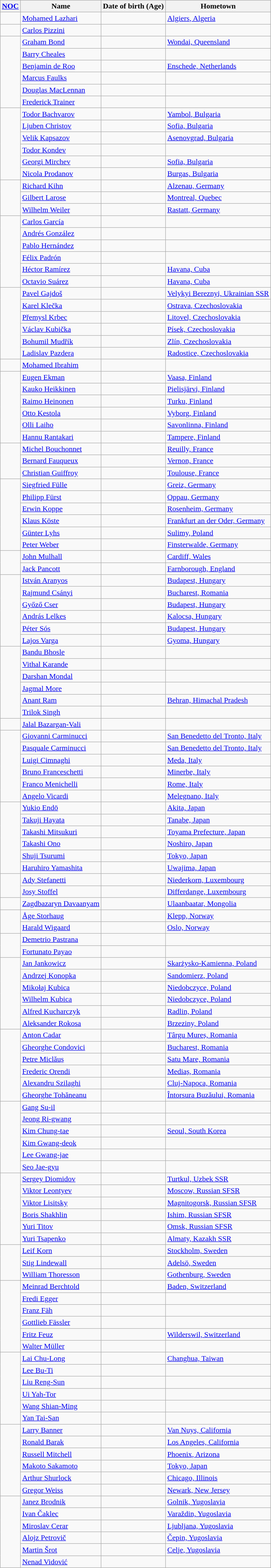<table class="wikitable sortable">
<tr>
<th><a href='#'>NOC</a></th>
<th>Name</th>
<th>Date of birth (Age)</th>
<th>Hometown</th>
</tr>
<tr>
<td></td>
<td><a href='#'>Mohamed Lazhari</a></td>
<td></td>
<td><a href='#'>Algiers, Algeria</a></td>
</tr>
<tr>
<td></td>
<td><a href='#'>Carlos Pizzini</a></td>
<td></td>
<td></td>
</tr>
<tr>
<td rowspan="6"></td>
<td><a href='#'>Graham Bond</a></td>
<td></td>
<td><a href='#'>Wondai, Queensland</a></td>
</tr>
<tr>
<td><a href='#'>Barry Cheales</a></td>
<td></td>
<td></td>
</tr>
<tr>
<td><a href='#'>Benjamin de Roo</a></td>
<td></td>
<td><a href='#'>Enschede, Netherlands</a></td>
</tr>
<tr>
<td><a href='#'>Marcus Faulks</a></td>
<td></td>
<td></td>
</tr>
<tr>
<td><a href='#'>Douglas MacLennan</a></td>
<td></td>
<td></td>
</tr>
<tr>
<td><a href='#'>Frederick Trainer</a></td>
<td></td>
<td></td>
</tr>
<tr>
<td rowspan="6"></td>
<td><a href='#'>Todor Bachvarov</a></td>
<td></td>
<td><a href='#'>Yambol, Bulgaria</a></td>
</tr>
<tr>
<td><a href='#'>Ljuben Christov</a></td>
<td></td>
<td><a href='#'>Sofia, Bulgaria</a></td>
</tr>
<tr>
<td><a href='#'>Velik Kapsazov</a></td>
<td></td>
<td><a href='#'>Asenovgrad, Bulgaria</a></td>
</tr>
<tr>
<td><a href='#'>Todor Kondev</a></td>
<td></td>
<td></td>
</tr>
<tr>
<td><a href='#'>Georgi Mirchev</a></td>
<td></td>
<td><a href='#'>Sofia, Bulgaria</a></td>
</tr>
<tr>
<td><a href='#'>Nicola Prodanov</a></td>
<td></td>
<td><a href='#'>Burgas, Bulgaria</a></td>
</tr>
<tr>
<td rowspan="3"></td>
<td><a href='#'>Richard Kihn</a></td>
<td></td>
<td><a href='#'>Alzenau, Germany</a></td>
</tr>
<tr>
<td><a href='#'>Gilbert Larose</a></td>
<td></td>
<td><a href='#'>Montreal, Quebec</a></td>
</tr>
<tr>
<td><a href='#'>Wilhelm Weiler</a></td>
<td></td>
<td><a href='#'>Rastatt, Germany</a></td>
</tr>
<tr>
<td rowspan="6"></td>
<td><a href='#'>Carlos García</a></td>
<td></td>
<td></td>
</tr>
<tr>
<td><a href='#'>Andrés González</a></td>
<td></td>
<td></td>
</tr>
<tr>
<td><a href='#'>Pablo Hernández</a></td>
<td></td>
<td></td>
</tr>
<tr>
<td><a href='#'>Félix Padrón</a></td>
<td></td>
<td></td>
</tr>
<tr>
<td><a href='#'>Héctor Ramírez</a></td>
<td></td>
<td><a href='#'>Havana, Cuba</a></td>
</tr>
<tr>
<td><a href='#'>Octavio Suárez</a></td>
<td></td>
<td><a href='#'>Havana, Cuba</a></td>
</tr>
<tr>
<td rowspan="6"></td>
<td><a href='#'>Pavel Gajdoš</a></td>
<td></td>
<td><a href='#'>Velykyi Bereznyi, Ukrainian SSR</a></td>
</tr>
<tr>
<td><a href='#'>Karel Klečka</a></td>
<td></td>
<td><a href='#'>Ostrava, Czechoslovakia</a></td>
</tr>
<tr>
<td><a href='#'>Přemysl Krbec</a></td>
<td></td>
<td><a href='#'>Litovel, Czechoslovakia</a></td>
</tr>
<tr>
<td><a href='#'>Václav Kubička</a></td>
<td></td>
<td><a href='#'>Písek, Czechoslovakia</a></td>
</tr>
<tr>
<td><a href='#'>Bohumil Mudřík</a></td>
<td></td>
<td><a href='#'>Zlín, Czechoslovakia</a></td>
</tr>
<tr>
<td><a href='#'>Ladislav Pazdera</a></td>
<td></td>
<td><a href='#'>Radostice, Czechoslovakia</a></td>
</tr>
<tr>
<td></td>
<td><a href='#'>Mohamed Ibrahim</a></td>
<td></td>
<td></td>
</tr>
<tr>
<td rowspan="6"></td>
<td><a href='#'>Eugen Ekman</a></td>
<td></td>
<td><a href='#'>Vaasa, Finland</a></td>
</tr>
<tr>
<td><a href='#'>Kauko Heikkinen</a></td>
<td></td>
<td><a href='#'>Pielisjärvi, Finland</a></td>
</tr>
<tr>
<td><a href='#'>Raimo Heinonen</a></td>
<td></td>
<td><a href='#'>Turku, Finland</a></td>
</tr>
<tr>
<td><a href='#'>Otto Kestola</a></td>
<td></td>
<td><a href='#'>Vyborg, Finland</a></td>
</tr>
<tr>
<td><a href='#'>Olli Laiho</a></td>
<td></td>
<td><a href='#'>Savonlinna, Finland</a></td>
</tr>
<tr>
<td><a href='#'>Hannu Rantakari</a></td>
<td></td>
<td><a href='#'>Tampere, Finland</a></td>
</tr>
<tr>
<td rowspan="3"></td>
<td><a href='#'>Michel Bouchonnet</a></td>
<td></td>
<td><a href='#'>Reuilly, France</a></td>
</tr>
<tr>
<td><a href='#'>Bernard Fauqueux</a></td>
<td></td>
<td><a href='#'>Vernon, France</a></td>
</tr>
<tr>
<td><a href='#'>Christian Guiffroy</a></td>
<td></td>
<td><a href='#'>Toulouse, France</a></td>
</tr>
<tr>
<td rowspan="6"></td>
<td><a href='#'>Siegfried Fülle</a></td>
<td></td>
<td><a href='#'>Greiz, Germany</a></td>
</tr>
<tr>
<td><a href='#'>Philipp Fürst</a></td>
<td></td>
<td><a href='#'>Oppau, Germany</a></td>
</tr>
<tr>
<td><a href='#'>Erwin Koppe</a></td>
<td></td>
<td><a href='#'>Rosenheim, Germany</a></td>
</tr>
<tr>
<td><a href='#'>Klaus Köste</a></td>
<td></td>
<td><a href='#'>Frankfurt an der Oder, Germany</a></td>
</tr>
<tr>
<td><a href='#'>Günter Lyhs</a></td>
<td></td>
<td><a href='#'>Sulimy, Poland</a></td>
</tr>
<tr>
<td><a href='#'>Peter Weber</a></td>
<td></td>
<td><a href='#'>Finsterwalde, Germany</a></td>
</tr>
<tr>
<td rowspan="2"></td>
<td><a href='#'>John Mulhall</a></td>
<td></td>
<td><a href='#'>Cardiff, Wales</a></td>
</tr>
<tr>
<td><a href='#'>Jack Pancott</a></td>
<td></td>
<td><a href='#'>Farnborough, England</a></td>
</tr>
<tr>
<td rowspan="6"></td>
<td><a href='#'>István Aranyos</a></td>
<td></td>
<td><a href='#'>Budapest, Hungary</a></td>
</tr>
<tr>
<td><a href='#'>Rajmund Csányi</a></td>
<td></td>
<td><a href='#'>Bucharest, Romania</a></td>
</tr>
<tr>
<td><a href='#'>Győző Cser</a></td>
<td></td>
<td><a href='#'>Budapest, Hungary</a></td>
</tr>
<tr>
<td><a href='#'>András Lelkes</a></td>
<td></td>
<td><a href='#'>Kalocsa, Hungary</a></td>
</tr>
<tr>
<td><a href='#'>Péter Sós</a></td>
<td></td>
<td><a href='#'>Budapest, Hungary</a></td>
</tr>
<tr>
<td><a href='#'>Lajos Varga</a></td>
<td></td>
<td><a href='#'>Gyoma, Hungary</a></td>
</tr>
<tr>
<td rowspan="6"></td>
<td><a href='#'>Bandu Bhosle</a></td>
<td></td>
<td></td>
</tr>
<tr>
<td><a href='#'>Vithal Karande</a></td>
<td></td>
<td></td>
</tr>
<tr>
<td><a href='#'>Darshan Mondal</a></td>
<td></td>
<td></td>
</tr>
<tr>
<td><a href='#'>Jagmal More</a></td>
<td></td>
<td></td>
</tr>
<tr>
<td><a href='#'>Anant Ram</a></td>
<td></td>
<td><a href='#'>Behran, Himachal Pradesh</a></td>
</tr>
<tr>
<td><a href='#'>Trilok Singh</a></td>
<td></td>
<td></td>
</tr>
<tr>
<td></td>
<td><a href='#'>Jalal Bazargan-Vali</a></td>
<td></td>
<td></td>
</tr>
<tr>
<td rowspan="6"></td>
<td><a href='#'>Giovanni Carminucci</a></td>
<td></td>
<td><a href='#'>San Benedetto del Tronto, Italy</a></td>
</tr>
<tr>
<td><a href='#'>Pasquale Carminucci</a></td>
<td></td>
<td><a href='#'>San Benedetto del Tronto, Italy</a></td>
</tr>
<tr>
<td><a href='#'>Luigi Cimnaghi</a></td>
<td></td>
<td><a href='#'>Meda, Italy</a></td>
</tr>
<tr>
<td><a href='#'>Bruno Franceschetti</a></td>
<td></td>
<td><a href='#'>Minerbe, Italy</a></td>
</tr>
<tr>
<td><a href='#'>Franco Menichelli</a></td>
<td></td>
<td><a href='#'>Rome, Italy</a></td>
</tr>
<tr>
<td><a href='#'>Angelo Vicardi</a></td>
<td></td>
<td><a href='#'>Melegnano, Italy</a></td>
</tr>
<tr>
<td rowspan="6"></td>
<td><a href='#'>Yukio Endō</a></td>
<td></td>
<td><a href='#'>Akita, Japan</a></td>
</tr>
<tr>
<td><a href='#'>Takuji Hayata</a></td>
<td></td>
<td><a href='#'>Tanabe, Japan</a></td>
</tr>
<tr>
<td><a href='#'>Takashi Mitsukuri</a></td>
<td></td>
<td><a href='#'>Toyama Prefecture, Japan</a></td>
</tr>
<tr>
<td><a href='#'>Takashi Ono</a></td>
<td></td>
<td><a href='#'>Noshiro, Japan</a></td>
</tr>
<tr>
<td><a href='#'>Shuji Tsurumi</a></td>
<td></td>
<td><a href='#'>Tokyo, Japan</a></td>
</tr>
<tr>
<td><a href='#'>Haruhiro Yamashita</a></td>
<td></td>
<td><a href='#'>Uwajima, Japan</a></td>
</tr>
<tr>
<td rowspan="2"></td>
<td><a href='#'>Ady Stefanetti</a></td>
<td></td>
<td><a href='#'>Niederkorn, Luxembourg</a></td>
</tr>
<tr>
<td><a href='#'>Josy Stoffel</a></td>
<td></td>
<td><a href='#'>Differdange, Luxembourg</a></td>
</tr>
<tr>
<td></td>
<td><a href='#'>Zagdbazaryn Davaanyam</a></td>
<td></td>
<td><a href='#'>Ulaanbaatar, Mongolia</a></td>
</tr>
<tr>
<td rowspan="2"></td>
<td><a href='#'>Åge Storhaug</a></td>
<td></td>
<td><a href='#'>Klepp, Norway</a></td>
</tr>
<tr>
<td><a href='#'>Harald Wigaard</a></td>
<td></td>
<td><a href='#'>Oslo, Norway</a></td>
</tr>
<tr>
<td rowspan="2"></td>
<td><a href='#'>Demetrio Pastrana</a></td>
<td></td>
<td></td>
</tr>
<tr>
<td><a href='#'>Fortunato Payao</a></td>
<td></td>
<td></td>
</tr>
<tr>
<td rowspan="6"></td>
<td><a href='#'>Jan Jankowicz</a></td>
<td></td>
<td><a href='#'>Skarżysko-Kamienna, Poland</a></td>
</tr>
<tr>
<td><a href='#'>Andrzej Konopka</a></td>
<td></td>
<td><a href='#'>Sandomierz, Poland</a></td>
</tr>
<tr>
<td><a href='#'>Mikołaj Kubica</a></td>
<td></td>
<td><a href='#'>Niedobczyce, Poland</a></td>
</tr>
<tr>
<td><a href='#'>Wilhelm Kubica</a></td>
<td></td>
<td><a href='#'>Niedobczyce, Poland</a></td>
</tr>
<tr>
<td><a href='#'>Alfred Kucharczyk</a></td>
<td></td>
<td><a href='#'>Radlin, Poland</a></td>
</tr>
<tr>
<td><a href='#'>Aleksander Rokosa</a></td>
<td></td>
<td><a href='#'>Brzeziny, Poland</a></td>
</tr>
<tr>
<td rowspan="6"></td>
<td><a href='#'>Anton Cadar</a></td>
<td></td>
<td><a href='#'>Târgu Mureș, Romania</a></td>
</tr>
<tr>
<td><a href='#'>Gheorghe Condovici</a></td>
<td></td>
<td><a href='#'>Bucharest, Romania</a></td>
</tr>
<tr>
<td><a href='#'>Petre Miclăuș</a></td>
<td></td>
<td><a href='#'>Satu Mare, Romania</a></td>
</tr>
<tr>
<td><a href='#'>Frederic Orendi</a></td>
<td></td>
<td><a href='#'>Mediaș, Romania</a></td>
</tr>
<tr>
<td><a href='#'>Alexandru Szilaghi</a></td>
<td></td>
<td><a href='#'>Cluj-Napoca, Romania</a></td>
</tr>
<tr>
<td><a href='#'>Gheorghe Tohăneanu</a></td>
<td></td>
<td><a href='#'>Întorsura Buzăului, Romania</a></td>
</tr>
<tr>
<td rowspan="6"></td>
<td><a href='#'>Gang Su-il</a></td>
<td></td>
<td></td>
</tr>
<tr>
<td><a href='#'>Jeong Ri-gwang</a></td>
<td></td>
<td></td>
</tr>
<tr>
<td><a href='#'>Kim Chung-tae</a></td>
<td></td>
<td><a href='#'>Seoul, South Korea</a></td>
</tr>
<tr>
<td><a href='#'>Kim Gwang-deok</a></td>
<td></td>
<td></td>
</tr>
<tr>
<td><a href='#'>Lee Gwang-jae</a></td>
<td></td>
<td></td>
</tr>
<tr>
<td><a href='#'>Seo Jae-gyu</a></td>
<td></td>
<td></td>
</tr>
<tr>
<td rowspan="6"></td>
<td><a href='#'>Sergey Diomidov</a></td>
<td></td>
<td><a href='#'>Turtkul, Uzbek SSR</a></td>
</tr>
<tr>
<td><a href='#'>Viktor Leontyev</a></td>
<td></td>
<td><a href='#'>Moscow, Russian SFSR</a></td>
</tr>
<tr>
<td><a href='#'>Viktor Lisitsky</a></td>
<td></td>
<td><a href='#'>Magnitogorsk, Russian SFSR</a></td>
</tr>
<tr>
<td><a href='#'>Boris Shakhlin</a></td>
<td></td>
<td><a href='#'>Ishim, Russian SFSR</a></td>
</tr>
<tr>
<td><a href='#'>Yuri Titov</a></td>
<td></td>
<td><a href='#'>Omsk, Russian SFSR</a></td>
</tr>
<tr>
<td><a href='#'>Yuri Tsapenko</a></td>
<td></td>
<td><a href='#'>Almaty, Kazakh SSR</a></td>
</tr>
<tr>
<td rowspan="3"></td>
<td><a href='#'>Leif Korn</a></td>
<td></td>
<td><a href='#'>Stockholm, Sweden</a></td>
</tr>
<tr>
<td><a href='#'>Stig Lindewall</a></td>
<td></td>
<td><a href='#'>Adelsö, Sweden</a></td>
</tr>
<tr>
<td><a href='#'>William Thoresson</a></td>
<td></td>
<td><a href='#'>Gothenburg, Sweden</a></td>
</tr>
<tr>
<td rowspan="6"></td>
<td><a href='#'>Meinrad Berchtold</a></td>
<td></td>
<td><a href='#'>Baden, Switzerland</a></td>
</tr>
<tr>
<td><a href='#'>Fredi Egger</a></td>
<td></td>
<td></td>
</tr>
<tr>
<td><a href='#'>Franz Fäh</a></td>
<td></td>
<td></td>
</tr>
<tr>
<td><a href='#'>Gottlieb Fässler</a></td>
<td></td>
<td></td>
</tr>
<tr>
<td><a href='#'>Fritz Feuz</a></td>
<td></td>
<td><a href='#'>Wilderswil, Switzerland</a></td>
</tr>
<tr>
<td><a href='#'>Walter Müller</a></td>
<td></td>
<td></td>
</tr>
<tr>
<td rowspan="6"></td>
<td><a href='#'>Lai Chu-Long</a></td>
<td></td>
<td><a href='#'>Changhua, Taiwan</a></td>
</tr>
<tr>
<td><a href='#'>Lee Bu-Ti</a></td>
<td></td>
<td></td>
</tr>
<tr>
<td><a href='#'>Liu Reng-Sun</a></td>
<td></td>
<td></td>
</tr>
<tr>
<td><a href='#'>Ui Yah-Tor</a></td>
<td></td>
<td></td>
</tr>
<tr>
<td><a href='#'>Wang Shian-Ming</a></td>
<td></td>
<td></td>
</tr>
<tr>
<td><a href='#'>Yan Tai-San</a></td>
<td></td>
<td></td>
</tr>
<tr>
<td rowspan="6"></td>
<td><a href='#'>Larry Banner</a></td>
<td></td>
<td><a href='#'>Van Nuys, California</a></td>
</tr>
<tr>
<td><a href='#'>Ronald Barak</a></td>
<td></td>
<td><a href='#'>Los Angeles, California</a></td>
</tr>
<tr>
<td><a href='#'>Russell Mitchell</a></td>
<td></td>
<td><a href='#'>Phoenix, Arizona</a></td>
</tr>
<tr>
<td><a href='#'>Makoto Sakamoto</a></td>
<td></td>
<td><a href='#'>Tokyo, Japan</a></td>
</tr>
<tr>
<td><a href='#'>Arthur Shurlock</a></td>
<td></td>
<td><a href='#'>Chicago, Illinois</a></td>
</tr>
<tr>
<td><a href='#'>Gregor Weiss</a></td>
<td></td>
<td><a href='#'>Newark, New Jersey</a></td>
</tr>
<tr>
<td rowspan="6"></td>
<td><a href='#'>Janez Brodnik</a></td>
<td></td>
<td><a href='#'>Golnik, Yugoslavia</a></td>
</tr>
<tr>
<td><a href='#'>Ivan Čaklec</a></td>
<td></td>
<td><a href='#'>Varaždin, Yugoslavia</a></td>
</tr>
<tr>
<td><a href='#'>Miroslav Cerar</a></td>
<td></td>
<td><a href='#'>Ljubljana, Yugoslavia</a></td>
</tr>
<tr>
<td><a href='#'>Alojz Petrovič</a></td>
<td></td>
<td><a href='#'>Čepin, Yugoslavia</a></td>
</tr>
<tr>
<td><a href='#'>Martin Šrot</a></td>
<td></td>
<td><a href='#'>Celje, Yugoslavia</a></td>
</tr>
<tr>
<td><a href='#'>Nenad Vidović</a></td>
<td></td>
<td></td>
</tr>
</table>
